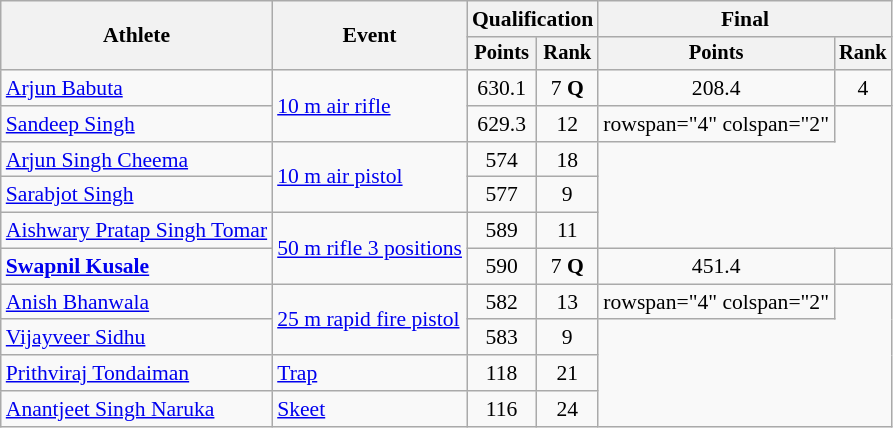<table class="wikitable" style="font-size:90%">
<tr>
<th rowspan="2">Athlete</th>
<th rowspan="2">Event</th>
<th colspan=2>Qualification</th>
<th colspan=2>Final</th>
</tr>
<tr style="font-size:95%">
<th>Points</th>
<th>Rank</th>
<th>Points</th>
<th>Rank</th>
</tr>
<tr align=center>
<td align=left><a href='#'>Arjun Babuta</a></td>
<td align=left rowspan=2><a href='#'>10 m air rifle</a></td>
<td>630.1</td>
<td>7 <strong>Q</strong></td>
<td>208.4</td>
<td>4</td>
</tr>
<tr align=center>
<td align=left><a href='#'>Sandeep Singh</a></td>
<td>629.3</td>
<td>12</td>
<td>rowspan="4" colspan="2"</td>
</tr>
<tr align=center>
<td align=left><a href='#'>Arjun Singh Cheema</a></td>
<td align=left rowspan=2><a href='#'>10 m air pistol</a></td>
<td>574</td>
<td>18</td>
</tr>
<tr align=center>
<td align=left><a href='#'>Sarabjot Singh</a></td>
<td>577</td>
<td>9</td>
</tr>
<tr align=center>
<td align=left><a href='#'>Aishwary Pratap Singh Tomar</a></td>
<td align=left rowspan=2><a href='#'>50 m rifle 3 positions</a></td>
<td>589</td>
<td>11</td>
</tr>
<tr align=center>
<td align=left><strong><a href='#'>Swapnil Kusale</a></strong></td>
<td>590</td>
<td>7 <strong>Q</strong></td>
<td>451.4</td>
<td></td>
</tr>
<tr align=center>
<td align=left><a href='#'>Anish Bhanwala</a></td>
<td align=left rowspan=2><a href='#'>25 m rapid fire pistol</a></td>
<td>582</td>
<td>13</td>
<td>rowspan="4" colspan="2"</td>
</tr>
<tr align=center>
<td align=left><a href='#'>Vijayveer Sidhu</a></td>
<td>583</td>
<td>9</td>
</tr>
<tr align=center>
<td align=left><a href='#'>Prithviraj Tondaiman</a></td>
<td align=left><a href='#'>Trap</a></td>
<td>118</td>
<td>21</td>
</tr>
<tr align=center>
<td align=left><a href='#'>Anantjeet Singh Naruka</a></td>
<td align=left><a href='#'>Skeet</a></td>
<td>116</td>
<td>24</td>
</tr>
</table>
